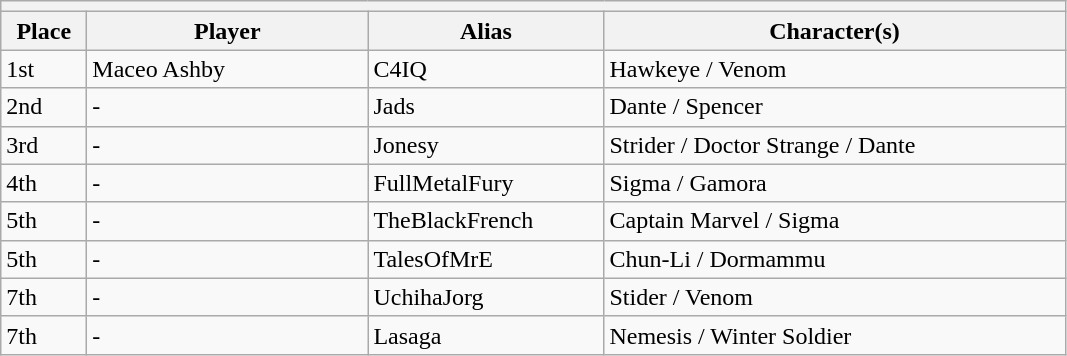<table class="wikitable">
<tr>
<th colspan="4"><em></em> <em></em></th>
</tr>
<tr>
<th style="width:50px;">Place</th>
<th style="width:180px;">Player</th>
<th style="width:150px;">Alias</th>
<th style="width:300px;">Character(s)</th>
</tr>
<tr>
<td>1st</td>
<td> Maceo Ashby</td>
<td>C4IQ</td>
<td>Hawkeye / Venom</td>
</tr>
<tr>
<td>2nd</td>
<td> -</td>
<td>Jads</td>
<td>Dante / Spencer</td>
</tr>
<tr>
<td>3rd</td>
<td> -</td>
<td>Jonesy</td>
<td>Strider / Doctor Strange / Dante</td>
</tr>
<tr>
<td>4th</td>
<td> -</td>
<td>FullMetalFury</td>
<td>Sigma / Gamora</td>
</tr>
<tr>
<td>5th</td>
<td> -</td>
<td>TheBlackFrench</td>
<td>Captain Marvel / Sigma</td>
</tr>
<tr>
<td>5th</td>
<td> -</td>
<td>TalesOfMrE</td>
<td>Chun-Li / Dormammu</td>
</tr>
<tr>
<td>7th</td>
<td> -</td>
<td>UchihaJorg</td>
<td>Stider / Venom</td>
</tr>
<tr>
<td>7th</td>
<td> -</td>
<td>Lasaga</td>
<td>Nemesis / Winter Soldier</td>
</tr>
</table>
